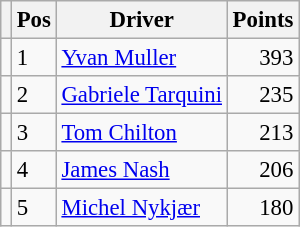<table class="wikitable" style="font-size: 95%;">
<tr>
<th></th>
<th>Pos</th>
<th>Driver</th>
<th>Points</th>
</tr>
<tr>
<td align="left"></td>
<td>1</td>
<td> <a href='#'>Yvan Muller</a></td>
<td align="right">393</td>
</tr>
<tr>
<td align="left"></td>
<td>2</td>
<td> <a href='#'>Gabriele Tarquini</a></td>
<td align="right">235</td>
</tr>
<tr>
<td align="left"></td>
<td>3</td>
<td> <a href='#'>Tom Chilton</a></td>
<td align="right">213</td>
</tr>
<tr>
<td align="left"></td>
<td>4</td>
<td> <a href='#'>James Nash</a></td>
<td align="right">206</td>
</tr>
<tr>
<td align="left"></td>
<td>5</td>
<td> <a href='#'>Michel Nykjær</a></td>
<td align="right">180</td>
</tr>
</table>
